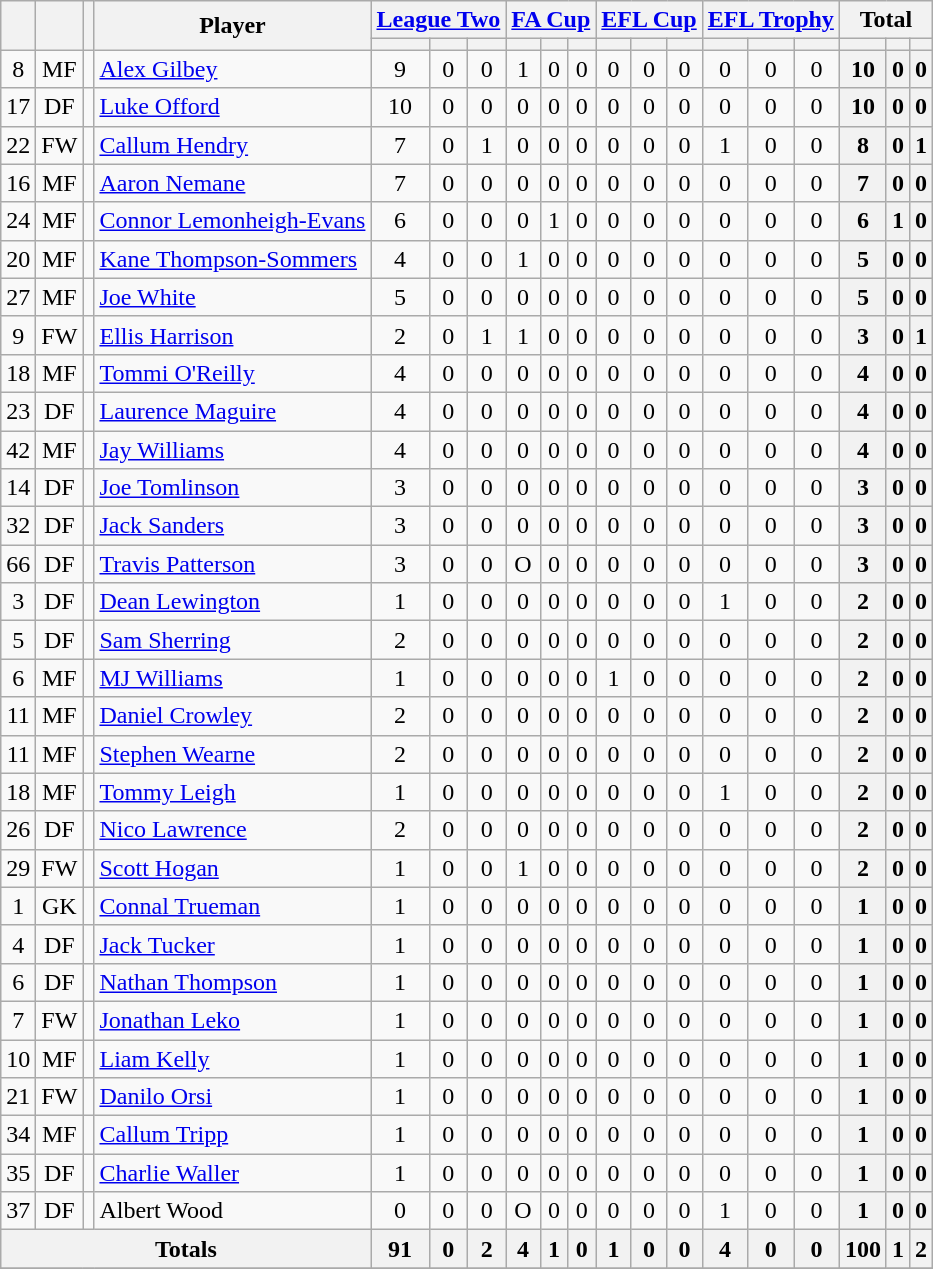<table class="wikitable sortable" style="text-align:center;">
<tr>
<th rowspan="2"></th>
<th rowspan="2"></th>
<th rowspan="2"></th>
<th rowspan="2">Player</th>
<th colspan="3"><a href='#'>League Two</a></th>
<th colspan="3"><a href='#'>FA Cup</a></th>
<th colspan="3"><a href='#'>EFL Cup</a></th>
<th colspan="3"><a href='#'>EFL Trophy</a></th>
<th colspan="3">Total</th>
</tr>
<tr>
<th></th>
<th></th>
<th></th>
<th></th>
<th></th>
<th></th>
<th></th>
<th></th>
<th></th>
<th></th>
<th></th>
<th></th>
<th></th>
<th></th>
<th></th>
</tr>
<tr>
<td>8</td>
<td>MF</td>
<td></td>
<td style="text-align:left;" data-sort-value="Gilbey, Alex"><a href='#'>Alex Gilbey</a></td>
<td>9</td>
<td>0</td>
<td>0</td>
<td>1</td>
<td>0</td>
<td>0</td>
<td>0</td>
<td>0</td>
<td>0</td>
<td>0</td>
<td>0</td>
<td>0</td>
<th>10</th>
<th>0</th>
<th>0</th>
</tr>
<tr>
<td>17</td>
<td>DF</td>
<td></td>
<td style="text-align:left;" data-sort-value="Offord, Luke"><a href='#'>Luke Offord</a></td>
<td>10</td>
<td>0</td>
<td>0</td>
<td>0</td>
<td>0</td>
<td>0</td>
<td>0</td>
<td>0</td>
<td>0</td>
<td>0</td>
<td>0</td>
<td>0</td>
<th>10</th>
<th>0</th>
<th>0</th>
</tr>
<tr>
<td>22</td>
<td>FW</td>
<td></td>
<td style="text-align:left;" data-sort-value="Hendry, Callum"><a href='#'>Callum Hendry</a></td>
<td>7</td>
<td>0</td>
<td>1</td>
<td>0</td>
<td>0</td>
<td>0</td>
<td>0</td>
<td>0</td>
<td>0</td>
<td>1</td>
<td>0</td>
<td>0</td>
<th>8</th>
<th>0</th>
<th>1</th>
</tr>
<tr>
<td>16</td>
<td>MF</td>
<td></td>
<td style="text-align:left;" data-sort-value="Nemane, Aaron"><a href='#'>Aaron Nemane</a></td>
<td>7</td>
<td>0</td>
<td>0</td>
<td>0</td>
<td>0</td>
<td>0</td>
<td>0</td>
<td>0</td>
<td>0</td>
<td>0</td>
<td>0</td>
<td>0</td>
<th>7</th>
<th>0</th>
<th>0</th>
</tr>
<tr>
<td>24</td>
<td>MF</td>
<td></td>
<td style="text-align:left;" data-sort-value="Lemonheigh-Evans, Connor"><a href='#'>Connor Lemonheigh-Evans</a></td>
<td>6</td>
<td>0</td>
<td>0</td>
<td>0</td>
<td>1</td>
<td>0</td>
<td>0</td>
<td>0</td>
<td>0</td>
<td>0</td>
<td>0</td>
<td>0</td>
<th>6</th>
<th>1</th>
<th>0</th>
</tr>
<tr>
<td>20</td>
<td>MF</td>
<td></td>
<td style="text-align:left;" data-sort-value="Thompson-Sommers, Kane"><a href='#'>Kane Thompson-Sommers</a></td>
<td>4</td>
<td>0</td>
<td>0</td>
<td>1</td>
<td>0</td>
<td>0</td>
<td>0</td>
<td>0</td>
<td>0</td>
<td>0</td>
<td>0</td>
<td>0</td>
<th>5</th>
<th>0</th>
<th>0</th>
</tr>
<tr>
<td>27</td>
<td>MF</td>
<td></td>
<td style="text-align:left;" data-sort-value="White, Joe"><a href='#'>Joe White</a></td>
<td>5</td>
<td>0</td>
<td>0</td>
<td>0</td>
<td>0</td>
<td>0</td>
<td>0</td>
<td>0</td>
<td>0</td>
<td>0</td>
<td>0</td>
<td>0</td>
<th>5</th>
<th>0</th>
<th>0</th>
</tr>
<tr>
<td>9</td>
<td>FW</td>
<td></td>
<td style="text-align:left;" data-sort-value="Harrison, Ellis"><a href='#'>Ellis Harrison</a></td>
<td>2</td>
<td>0</td>
<td>1</td>
<td>1</td>
<td>0</td>
<td>0</td>
<td>0</td>
<td>0</td>
<td>0</td>
<td>0</td>
<td>0</td>
<td>0</td>
<th>3</th>
<th>0</th>
<th>1</th>
</tr>
<tr>
<td>18</td>
<td>MF</td>
<td></td>
<td style="text-align:left;" data-sort-value="O'Reilly, Tommi"><a href='#'>Tommi O'Reilly</a></td>
<td>4</td>
<td>0</td>
<td>0</td>
<td>0</td>
<td>0</td>
<td>0</td>
<td>0</td>
<td>0</td>
<td>0</td>
<td>0</td>
<td>0</td>
<td>0</td>
<th>4</th>
<th>0</th>
<th>0</th>
</tr>
<tr>
<td>23</td>
<td>DF</td>
<td></td>
<td style="text-align:left;" data-sort-value="Maguire, Laurence"><a href='#'>Laurence Maguire</a></td>
<td>4</td>
<td>0</td>
<td>0</td>
<td>0</td>
<td>0</td>
<td>0</td>
<td>0</td>
<td>0</td>
<td>0</td>
<td>0</td>
<td>0</td>
<td>0</td>
<th>4</th>
<th>0</th>
<th>0</th>
</tr>
<tr>
<td>42</td>
<td>MF</td>
<td></td>
<td style="text-align:left;" data-sort-value="Williams, Jay"><a href='#'>Jay Williams</a></td>
<td>4</td>
<td>0</td>
<td>0</td>
<td>0</td>
<td>0</td>
<td>0</td>
<td>0</td>
<td>0</td>
<td>0</td>
<td>0</td>
<td>0</td>
<td>0</td>
<th>4</th>
<th>0</th>
<th>0</th>
</tr>
<tr>
<td>14</td>
<td>DF</td>
<td></td>
<td style="text-align:left;" data-sort-value="Tomlinson, Joe"><a href='#'>Joe Tomlinson</a></td>
<td>3</td>
<td>0</td>
<td>0</td>
<td>0</td>
<td>0</td>
<td>0</td>
<td>0</td>
<td>0</td>
<td>0</td>
<td>0</td>
<td>0</td>
<td>0</td>
<th>3</th>
<th>0</th>
<th>0</th>
</tr>
<tr>
<td>32</td>
<td>DF</td>
<td></td>
<td style="text-align:left;" data-sort-value="Sanders, Jack"><a href='#'>Jack Sanders</a></td>
<td>3</td>
<td>0</td>
<td>0</td>
<td>0</td>
<td>0</td>
<td>0</td>
<td>0</td>
<td>0</td>
<td>0</td>
<td>0</td>
<td>0</td>
<td>0</td>
<th>3</th>
<th>0</th>
<th>0</th>
</tr>
<tr>
<td>66</td>
<td>DF</td>
<td></td>
<td style="text-align:left;" data-sort-value="Patterson, Travis"><a href='#'>Travis Patterson</a></td>
<td>3</td>
<td>0</td>
<td>0</td>
<td>O</td>
<td>0</td>
<td>0</td>
<td>0</td>
<td>0</td>
<td>0</td>
<td>0</td>
<td>0</td>
<td>0</td>
<th>3</th>
<th>0</th>
<th>0</th>
</tr>
<tr>
<td>3</td>
<td>DF</td>
<td></td>
<td style="text-align:left;" data-sort-value="Lewington, Dean"><a href='#'>Dean Lewington</a></td>
<td>1</td>
<td>0</td>
<td>0</td>
<td>0</td>
<td>0</td>
<td>0</td>
<td>0</td>
<td>0</td>
<td>0</td>
<td>1</td>
<td>0</td>
<td>0</td>
<th>2</th>
<th>0</th>
<th>0</th>
</tr>
<tr>
<td>5</td>
<td>DF</td>
<td></td>
<td style="text-align:left;" data-sort-value="Sherring, Sam"><a href='#'>Sam Sherring</a></td>
<td>2</td>
<td>0</td>
<td>0</td>
<td>0</td>
<td>0</td>
<td>0</td>
<td>0</td>
<td>0</td>
<td>0</td>
<td>0</td>
<td>0</td>
<td>0</td>
<th>2</th>
<th>0</th>
<th>0</th>
</tr>
<tr>
<td>6</td>
<td>MF</td>
<td></td>
<td style="text-align:left;" data-sort-value="Williams, MJ"><a href='#'>MJ Williams</a></td>
<td>1</td>
<td>0</td>
<td>0</td>
<td>0</td>
<td>0</td>
<td>0</td>
<td>1</td>
<td>0</td>
<td>0</td>
<td>0</td>
<td>0</td>
<td>0</td>
<th>2</th>
<th>0</th>
<th>0</th>
</tr>
<tr>
<td>11</td>
<td>MF</td>
<td></td>
<td style="text-align:left;" data-sort-value="Crowley, Daniel"><a href='#'>Daniel Crowley</a></td>
<td>2</td>
<td>0</td>
<td>0</td>
<td>0</td>
<td>0</td>
<td>0</td>
<td>0</td>
<td>0</td>
<td>0</td>
<td>0</td>
<td>0</td>
<td>0</td>
<th>2</th>
<th>0</th>
<th>0</th>
</tr>
<tr>
<td>11</td>
<td>MF</td>
<td></td>
<td style="text-align:left;" data-sort-value="Wearne, Stephen"><a href='#'>Stephen Wearne</a></td>
<td>2</td>
<td>0</td>
<td>0</td>
<td>0</td>
<td>0</td>
<td>0</td>
<td>0</td>
<td>0</td>
<td>0</td>
<td>0</td>
<td>0</td>
<td>0</td>
<th>2</th>
<th>0</th>
<th>0</th>
</tr>
<tr>
<td>18</td>
<td>MF</td>
<td></td>
<td style="text-align:left;" data-sort-value="Leigh, Tommy"><a href='#'>Tommy Leigh</a></td>
<td>1</td>
<td>0</td>
<td>0</td>
<td>0</td>
<td>0</td>
<td>0</td>
<td>0</td>
<td>0</td>
<td>0</td>
<td>1</td>
<td>0</td>
<td>0</td>
<th>2</th>
<th>0</th>
<th>0</th>
</tr>
<tr>
<td>26</td>
<td>DF</td>
<td></td>
<td style="text-align:left;" data-sort-value="Lawrence, Nico"><a href='#'>Nico Lawrence</a></td>
<td>2</td>
<td>0</td>
<td>0</td>
<td>0</td>
<td>0</td>
<td>0</td>
<td>0</td>
<td>0</td>
<td>0</td>
<td>0</td>
<td>0</td>
<td>0</td>
<th>2</th>
<th>0</th>
<th>0</th>
</tr>
<tr>
<td>29</td>
<td>FW</td>
<td></td>
<td style="text-align:left;" data-sort-value="Hogan, Scott"><a href='#'>Scott Hogan</a></td>
<td>1</td>
<td>0</td>
<td>0</td>
<td>1</td>
<td>0</td>
<td>0</td>
<td>0</td>
<td>0</td>
<td>0</td>
<td>0</td>
<td>0</td>
<td>0</td>
<th>2</th>
<th>0</th>
<th>0</th>
</tr>
<tr>
<td>1</td>
<td>GK</td>
<td></td>
<td style="text-align:left;" data-sort-value="Trueman, Connal"><a href='#'>Connal Trueman</a></td>
<td>1</td>
<td>0</td>
<td>0</td>
<td>0</td>
<td>0</td>
<td>0</td>
<td>0</td>
<td>0</td>
<td>0</td>
<td>0</td>
<td>0</td>
<td>0</td>
<th>1</th>
<th>0</th>
<th>0</th>
</tr>
<tr>
<td>4</td>
<td>DF</td>
<td></td>
<td style="text-align:left;" data-sort-value="Tucker, Jack"><a href='#'>Jack Tucker</a></td>
<td>1</td>
<td>0</td>
<td>0</td>
<td>0</td>
<td>0</td>
<td>0</td>
<td>0</td>
<td>0</td>
<td>0</td>
<td>0</td>
<td>0</td>
<td>0</td>
<th>1</th>
<th>0</th>
<th>0</th>
</tr>
<tr>
<td>6</td>
<td>DF</td>
<td></td>
<td style="text-align:left;" data-sort-value="Thompson, Nathan"><a href='#'>Nathan Thompson</a></td>
<td>1</td>
<td>0</td>
<td>0</td>
<td>0</td>
<td>0</td>
<td>0</td>
<td>0</td>
<td>0</td>
<td>0</td>
<td>0</td>
<td>0</td>
<td>0</td>
<th>1</th>
<th>0</th>
<th>0</th>
</tr>
<tr>
<td>7</td>
<td>FW</td>
<td></td>
<td style="text-align:left;" data-sort-value="Leko, Jonathan"><a href='#'>Jonathan Leko</a></td>
<td>1</td>
<td>0</td>
<td>0</td>
<td>0</td>
<td>0</td>
<td>0</td>
<td>0</td>
<td>0</td>
<td>0</td>
<td>0</td>
<td>0</td>
<td>0</td>
<th>1</th>
<th>0</th>
<th>0</th>
</tr>
<tr>
<td>10</td>
<td>MF</td>
<td></td>
<td style="text-align:left;" data-sort-value="Kelly, Liam"><a href='#'>Liam Kelly</a></td>
<td>1</td>
<td>0</td>
<td>0</td>
<td>0</td>
<td>0</td>
<td>0</td>
<td>0</td>
<td>0</td>
<td>0</td>
<td>0</td>
<td>0</td>
<td>0</td>
<th>1</th>
<th>0</th>
<th>0</th>
</tr>
<tr>
<td>21</td>
<td>FW</td>
<td></td>
<td style="text-align:left;" data-sort-value="Orsi, Danilo"><a href='#'>Danilo Orsi</a></td>
<td>1</td>
<td>0</td>
<td>0</td>
<td>0</td>
<td>0</td>
<td>0</td>
<td>0</td>
<td>0</td>
<td>0</td>
<td>0</td>
<td>0</td>
<td>0</td>
<th>1</th>
<th>0</th>
<th>0</th>
</tr>
<tr>
<td>34</td>
<td>MF</td>
<td></td>
<td style="text-align:left;" data-sort-value="Tripp, Callum"><a href='#'>Callum Tripp</a></td>
<td>1</td>
<td>0</td>
<td>0</td>
<td>0</td>
<td>0</td>
<td>0</td>
<td>0</td>
<td>0</td>
<td>0</td>
<td>0</td>
<td>0</td>
<td>0</td>
<th>1</th>
<th>0</th>
<th>0</th>
</tr>
<tr>
<td>35</td>
<td>DF</td>
<td></td>
<td style="text-align:left;" data-sort-value="Waller, Charlie"><a href='#'>Charlie Waller</a></td>
<td>1</td>
<td>0</td>
<td>0</td>
<td>0</td>
<td>0</td>
<td>0</td>
<td>0</td>
<td>0</td>
<td>0</td>
<td>0</td>
<td>0</td>
<td>0</td>
<th>1</th>
<th>0</th>
<th>0</th>
</tr>
<tr>
<td>37</td>
<td>DF</td>
<td></td>
<td style="text-align:left;" data-sort-value="Wood, Albert">Albert Wood</td>
<td>0</td>
<td>0</td>
<td>0</td>
<td>O</td>
<td>0</td>
<td>0</td>
<td>0</td>
<td>0</td>
<td>0</td>
<td>1</td>
<td>0</td>
<td>0</td>
<th>1</th>
<th>0</th>
<th>0</th>
</tr>
<tr>
<th colspan="4">Totals</th>
<th>91</th>
<th>0</th>
<th>2</th>
<th>4</th>
<th>1</th>
<th>0</th>
<th>1</th>
<th>0</th>
<th>0</th>
<th>4</th>
<th>0</th>
<th>0</th>
<th>100</th>
<th>1</th>
<th>2</th>
</tr>
<tr>
</tr>
</table>
